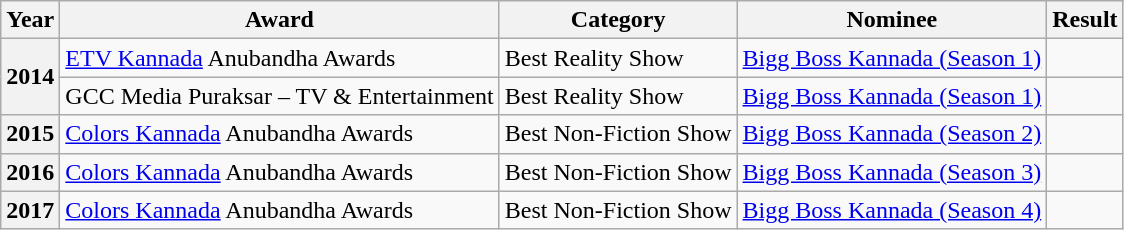<table class="wikitable">
<tr>
<th>Year</th>
<th>Award</th>
<th>Category</th>
<th>Nominee</th>
<th>Result</th>
</tr>
<tr>
<th rowspan="2">2014</th>
<td><a href='#'>ETV Kannada</a> Anubandha Awards</td>
<td>Best Reality Show</td>
<td><a href='#'>Bigg Boss Kannada (Season 1)</a></td>
<td></td>
</tr>
<tr>
<td>GCC Media Puraksar – TV & Entertainment</td>
<td>Best Reality Show</td>
<td><a href='#'>Bigg Boss Kannada (Season 1)</a></td>
<td></td>
</tr>
<tr>
<th>2015</th>
<td><a href='#'>Colors Kannada</a> Anubandha Awards</td>
<td>Best Non-Fiction Show</td>
<td><a href='#'>Bigg Boss Kannada (Season 2)</a></td>
<td></td>
</tr>
<tr>
<th>2016</th>
<td><a href='#'>Colors Kannada</a> Anubandha Awards</td>
<td>Best Non-Fiction Show</td>
<td><a href='#'>Bigg Boss Kannada (Season 3)</a></td>
<td></td>
</tr>
<tr>
<th>2017</th>
<td><a href='#'>Colors Kannada</a> Anubandha Awards</td>
<td>Best Non-Fiction Show</td>
<td><a href='#'>Bigg Boss Kannada (Season 4)</a></td>
<td></td>
</tr>
</table>
